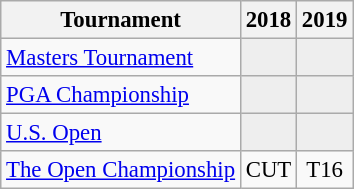<table class="wikitable" style="font-size:95%;text-align:center;">
<tr>
<th>Tournament</th>
<th>2018</th>
<th>2019</th>
</tr>
<tr>
<td align=left><a href='#'>Masters Tournament</a></td>
<td style="background:#eeeeee;"></td>
<td style="background:#eeeeee;"></td>
</tr>
<tr>
<td align=left><a href='#'>PGA Championship</a></td>
<td style="background:#eeeeee;"></td>
<td style="background:#eeeeee;"></td>
</tr>
<tr>
<td align=left><a href='#'>U.S. Open</a></td>
<td style="background:#eeeeee;"></td>
<td style="background:#eeeeee;"></td>
</tr>
<tr>
<td align=left><a href='#'>The Open Championship</a></td>
<td>CUT</td>
<td>T16</td>
</tr>
</table>
